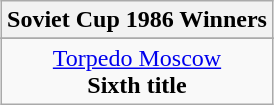<table class="wikitable" style="text-align: center; margin: 0 auto;">
<tr>
<th>Soviet Cup 1986 Winners</th>
</tr>
<tr>
</tr>
<tr>
<td><a href='#'>Torpedo Moscow</a><br><strong>Sixth title</strong></td>
</tr>
</table>
